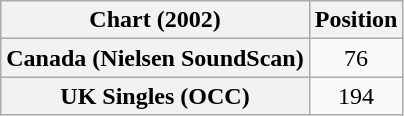<table class="wikitable plainrowheaders" style="text-align:center">
<tr>
<th>Chart (2002)</th>
<th>Position</th>
</tr>
<tr>
<th scope="row">Canada (Nielsen SoundScan)</th>
<td>76</td>
</tr>
<tr>
<th scope="row">UK Singles (OCC)</th>
<td>194</td>
</tr>
</table>
